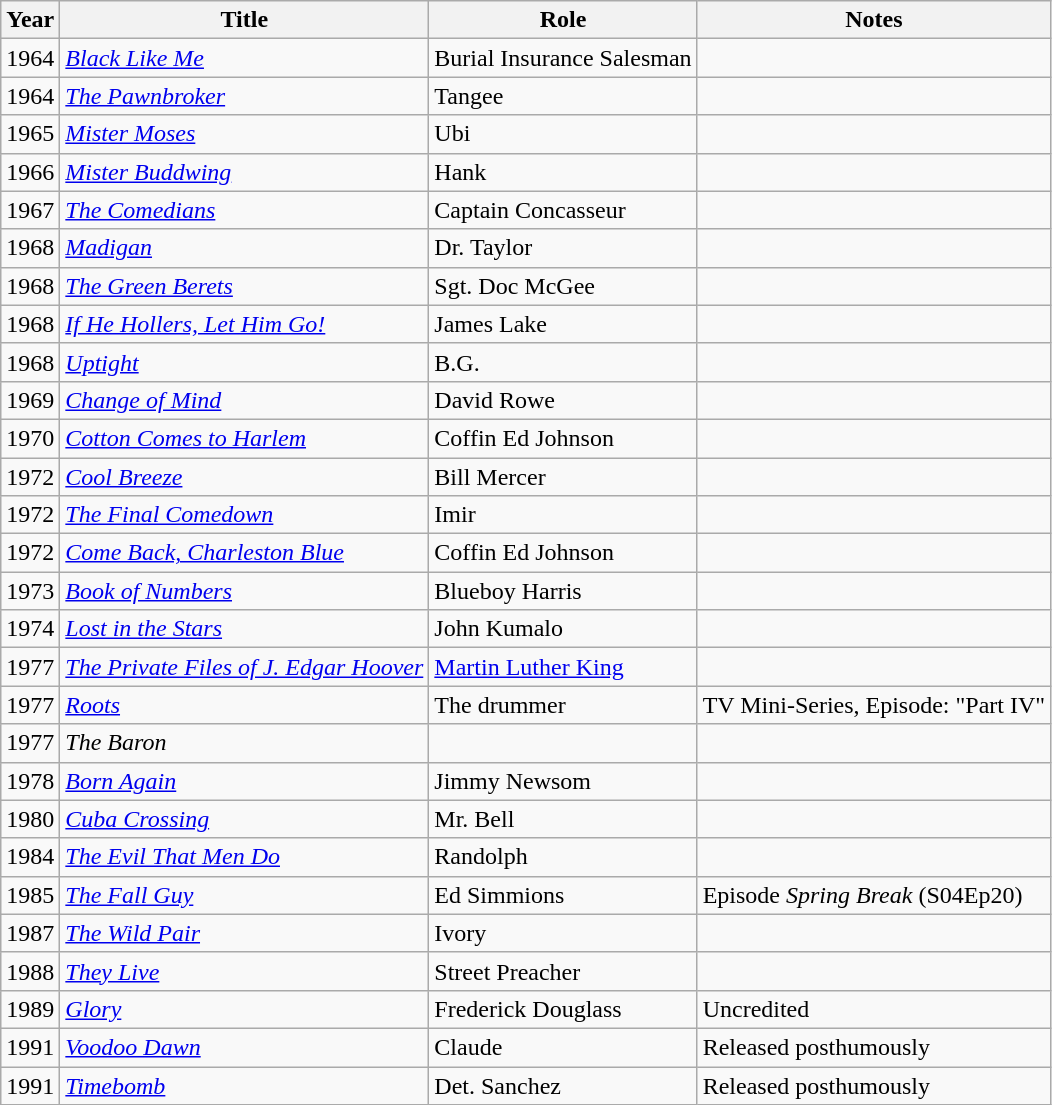<table class="wikitable">
<tr>
<th>Year</th>
<th>Title</th>
<th>Role</th>
<th>Notes</th>
</tr>
<tr>
<td>1964</td>
<td><em><a href='#'>Black Like Me</a></em></td>
<td>Burial Insurance Salesman</td>
<td></td>
</tr>
<tr>
<td>1964</td>
<td><em><a href='#'>The Pawnbroker</a></em></td>
<td>Tangee</td>
<td></td>
</tr>
<tr>
<td>1965</td>
<td><em><a href='#'>Mister Moses</a></em></td>
<td>Ubi</td>
<td></td>
</tr>
<tr>
<td>1966</td>
<td><em><a href='#'>Mister Buddwing</a></em></td>
<td>Hank</td>
<td></td>
</tr>
<tr>
<td>1967</td>
<td><em><a href='#'>The Comedians</a></em></td>
<td>Captain Concasseur</td>
<td></td>
</tr>
<tr>
<td>1968</td>
<td><em><a href='#'>Madigan</a></em></td>
<td>Dr. Taylor</td>
<td></td>
</tr>
<tr>
<td>1968</td>
<td><em><a href='#'>The Green Berets</a></em></td>
<td>Sgt. Doc McGee</td>
<td></td>
</tr>
<tr>
<td>1968</td>
<td><em><a href='#'>If He Hollers, Let Him Go!</a></em></td>
<td>James Lake</td>
<td></td>
</tr>
<tr>
<td>1968</td>
<td><em><a href='#'>Uptight</a></em></td>
<td>B.G.</td>
<td></td>
</tr>
<tr>
<td>1969</td>
<td><em><a href='#'>Change of Mind</a></em></td>
<td>David Rowe</td>
<td></td>
</tr>
<tr>
<td>1970</td>
<td><em><a href='#'>Cotton Comes to Harlem</a></em></td>
<td>Coffin Ed Johnson</td>
<td></td>
</tr>
<tr>
<td>1972</td>
<td><em><a href='#'>Cool Breeze</a></em></td>
<td>Bill Mercer</td>
<td></td>
</tr>
<tr>
<td>1972</td>
<td><em><a href='#'>The Final Comedown</a></em></td>
<td>Imir</td>
<td></td>
</tr>
<tr>
<td>1972</td>
<td><em><a href='#'>Come Back, Charleston Blue</a></em></td>
<td>Coffin Ed Johnson</td>
<td></td>
</tr>
<tr>
<td>1973</td>
<td><em><a href='#'>Book of Numbers</a></em></td>
<td>Blueboy Harris</td>
<td></td>
</tr>
<tr>
<td>1974</td>
<td><em><a href='#'>Lost in the Stars</a></em></td>
<td>John Kumalo</td>
<td></td>
</tr>
<tr>
<td>1977</td>
<td><em><a href='#'>The Private Files of J. Edgar Hoover</a></em></td>
<td><a href='#'>Martin Luther King</a></td>
<td></td>
</tr>
<tr>
<td>1977</td>
<td><em><a href='#'>Roots</a></em></td>
<td>The drummer</td>
<td>TV Mini-Series, Episode: "Part IV"</td>
</tr>
<tr>
<td>1977</td>
<td><em>The Baron</em></td>
<td></td>
<td></td>
</tr>
<tr>
<td>1978</td>
<td><em><a href='#'>Born Again</a></em></td>
<td>Jimmy Newsom</td>
<td></td>
</tr>
<tr>
<td>1980</td>
<td><em><a href='#'>Cuba Crossing</a></em></td>
<td>Mr. Bell</td>
<td></td>
</tr>
<tr>
<td>1984</td>
<td><em><a href='#'>The Evil That Men Do</a></em></td>
<td>Randolph</td>
<td></td>
</tr>
<tr>
<td>1985</td>
<td><em><a href='#'>The Fall Guy</a></em></td>
<td>Ed Simmions</td>
<td>Episode <em>Spring Break</em> (S04Ep20)</td>
</tr>
<tr>
<td>1987</td>
<td><em><a href='#'>The Wild Pair</a></em></td>
<td>Ivory</td>
<td></td>
</tr>
<tr>
<td>1988</td>
<td><em><a href='#'>They Live</a></em></td>
<td>Street Preacher</td>
<td></td>
</tr>
<tr>
<td>1989</td>
<td><em><a href='#'>Glory</a></em></td>
<td>Frederick Douglass</td>
<td>Uncredited</td>
</tr>
<tr>
<td>1991</td>
<td><em><a href='#'>Voodoo Dawn</a></em></td>
<td>Claude</td>
<td>Released posthumously</td>
</tr>
<tr>
<td>1991</td>
<td><em><a href='#'>Timebomb</a></em></td>
<td>Det. Sanchez</td>
<td>Released posthumously</td>
</tr>
</table>
